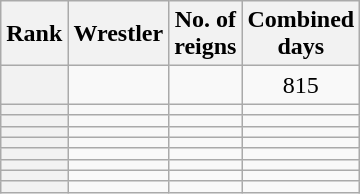<table class="wikitable">
<tr>
<th>Rank</th>
<th>Wrestler</th>
<th>No. of<br>reigns</th>
<th>Combined<br>days</th>
</tr>
<tr>
<th></th>
<td></td>
<td align=center></td>
<td align=center>815</td>
</tr>
<tr>
<th></th>
<td></td>
<td align=center></td>
<td align=center></td>
</tr>
<tr>
<th></th>
<td></td>
<td align=center></td>
<td align=center></td>
</tr>
<tr>
<th></th>
<td></td>
<td align=center></td>
<td align=center></td>
</tr>
<tr>
<th></th>
<td></td>
<td align=center></td>
<td align=center></td>
</tr>
<tr>
<th></th>
<td></td>
<td align=center></td>
<td align=center></td>
</tr>
<tr>
<th></th>
<td></td>
<td align=center></td>
<td align=center></td>
</tr>
<tr>
<th></th>
<td></td>
<td align=center></td>
<td align=center></td>
</tr>
<tr>
<th></th>
<td></td>
<td align=center></td>
<td align=center></td>
</tr>
</table>
